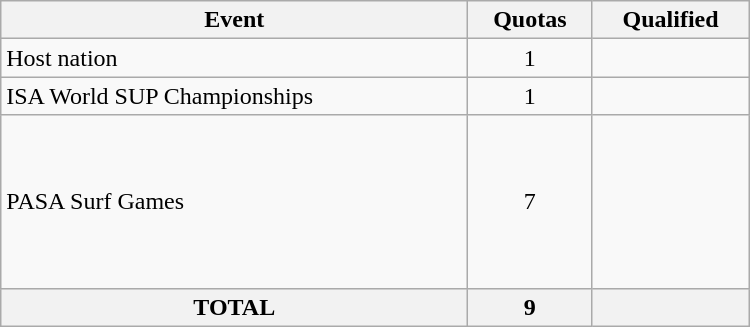<table class="wikitable" width=500>
<tr>
<th>Event</th>
<th>Quotas</th>
<th>Qualified</th>
</tr>
<tr>
<td>Host nation</td>
<td align="center">1</td>
<td></td>
</tr>
<tr>
<td>ISA World SUP Championships</td>
<td align="center">1</td>
<td></td>
</tr>
<tr>
<td>PASA Surf Games</td>
<td align="center">7</td>
<td><br><br><br><br><br><br></td>
</tr>
<tr>
<th>TOTAL</th>
<th>9</th>
<th></th>
</tr>
</table>
